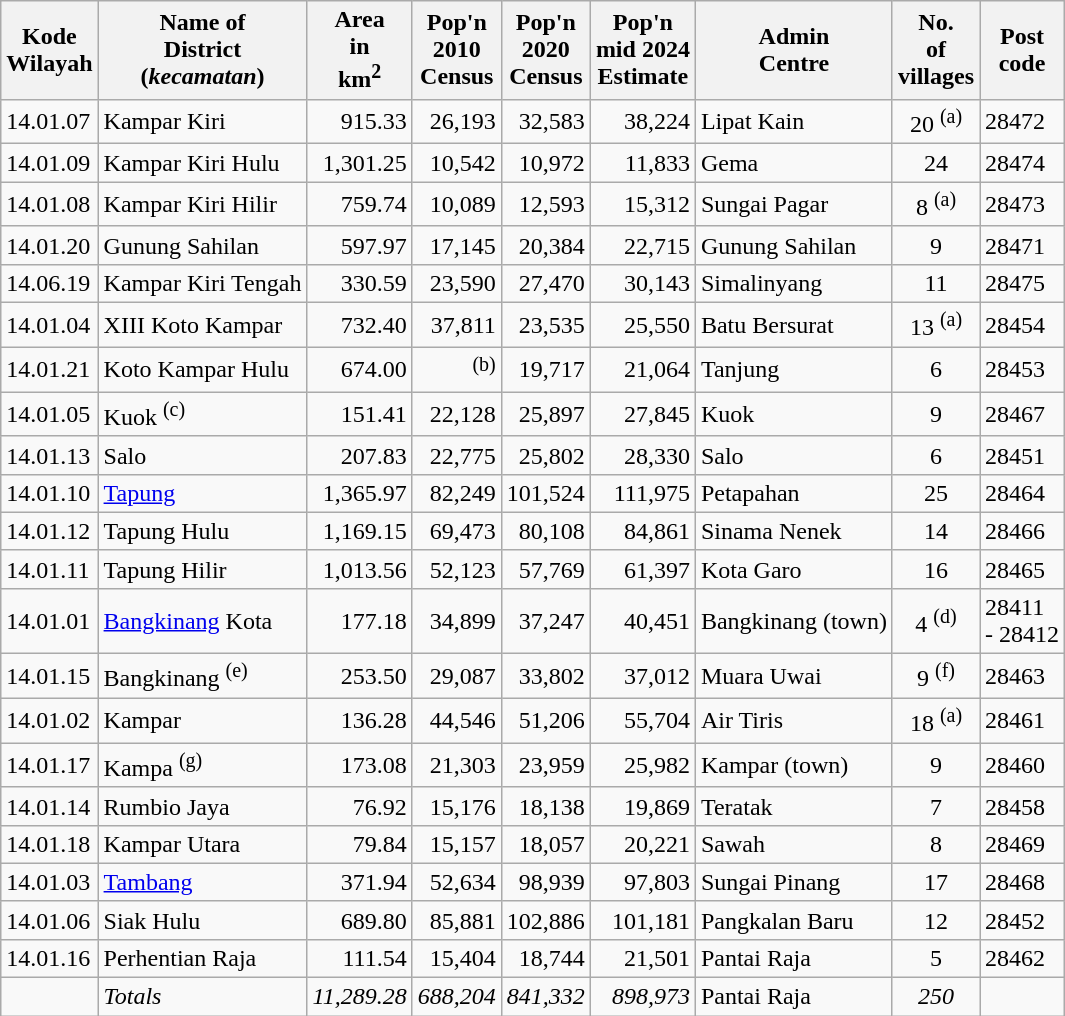<table class="wikitable sortable">
<tr>
<th>Kode <br>Wilayah</th>
<th>Name of <br>District<br>(<em>kecamatan</em>)</th>
<th>Area<br>in<br>km<sup>2</sup></th>
<th>Pop'n<br>2010<br>Census</th>
<th>Pop'n<br>2020<br>Census</th>
<th>Pop'n<br>mid 2024<br>Estimate</th>
<th>Admin<br>Centre</th>
<th>No.<br>of<br>villages</th>
<th>Post<br>code</th>
</tr>
<tr>
<td>14.01.07</td>
<td>Kampar Kiri </td>
<td align="right">915.33</td>
<td align="right">26,193</td>
<td align="right">32,583</td>
<td align="right">38,224</td>
<td>Lipat Kain</td>
<td align="center">20 <sup>(a)</sup></td>
<td>28472</td>
</tr>
<tr>
<td>14.01.09</td>
<td>Kampar Kiri Hulu </td>
<td align="right">1,301.25</td>
<td align="right">10,542</td>
<td align="right">10,972</td>
<td align="right">11,833</td>
<td>Gema</td>
<td align="center">24</td>
<td>28474</td>
</tr>
<tr>
<td>14.01.08</td>
<td>Kampar Kiri Hilir </td>
<td align="right">759.74</td>
<td align="right">10,089</td>
<td align="right">12,593</td>
<td align="right">15,312</td>
<td>Sungai Pagar</td>
<td align="center">8 <sup>(a)</sup></td>
<td>28473</td>
</tr>
<tr>
<td>14.01.20</td>
<td>Gunung Sahilan </td>
<td align="right">597.97</td>
<td align="right">17,145</td>
<td align="right">20,384</td>
<td align="right">22,715</td>
<td>Gunung Sahilan</td>
<td align="center">9</td>
<td>28471</td>
</tr>
<tr>
<td>14.06.19</td>
<td>Kampar Kiri Tengah </td>
<td align="right">330.59</td>
<td align="right">23,590</td>
<td align="right">27,470</td>
<td align="right">30,143</td>
<td>Simalinyang</td>
<td align="center">11</td>
<td>28475</td>
</tr>
<tr>
<td>14.01.04</td>
<td>XIII Koto Kampar </td>
<td align="right">732.40</td>
<td align="right">37,811</td>
<td align="right">23,535</td>
<td align="right">25,550</td>
<td>Batu Bersurat</td>
<td align="center">13 <sup>(a)</sup></td>
<td>28454</td>
</tr>
<tr>
<td>14.01.21</td>
<td>Koto Kampar Hulu </td>
<td align="right">674.00</td>
<td align="right"><sup>(b)</sup></td>
<td align="right">19,717</td>
<td align="right">21,064</td>
<td>Tanjung</td>
<td align="center">6</td>
<td>28453</td>
</tr>
<tr>
<td>14.01.05</td>
<td>Kuok <sup>(c)</sup> </td>
<td align="right">151.41</td>
<td align="right">22,128</td>
<td align="right">25,897</td>
<td align="right">27,845</td>
<td>Kuok</td>
<td align="center">9</td>
<td>28467</td>
</tr>
<tr>
<td>14.01.13</td>
<td>Salo </td>
<td align="right">207.83</td>
<td align="right">22,775</td>
<td align="right">25,802</td>
<td align="right">28,330</td>
<td>Salo</td>
<td align="center">6</td>
<td>28451</td>
</tr>
<tr>
<td>14.01.10</td>
<td><a href='#'>Tapung</a></td>
<td align="right">1,365.97</td>
<td align="right">82,249</td>
<td align="right">101,524</td>
<td align="right">111,975</td>
<td>Petapahan</td>
<td align="center">25</td>
<td>28464</td>
</tr>
<tr>
<td>14.01.12</td>
<td>Tapung Hulu </td>
<td align="right">1,169.15</td>
<td align="right">69,473</td>
<td align="right">80,108</td>
<td align="right">84,861</td>
<td>Sinama Nenek</td>
<td align="center">14</td>
<td>28466</td>
</tr>
<tr>
<td>14.01.11</td>
<td>Tapung Hilir </td>
<td align="right">1,013.56</td>
<td align="right">52,123</td>
<td align="right">57,769</td>
<td align="right">61,397</td>
<td>Kota Garo</td>
<td align="center">16</td>
<td>28465</td>
</tr>
<tr>
<td>14.01.01</td>
<td><a href='#'>Bangkinang</a> Kota </td>
<td align="right">177.18</td>
<td align="right">34,899</td>
<td align="right">37,247</td>
<td align="right">40,451</td>
<td>Bangkinang (town)</td>
<td align="center">4 <sup>(d)</sup></td>
<td>28411 <br>- 28412</td>
</tr>
<tr>
<td>14.01.15</td>
<td>Bangkinang <sup>(e)</sup> </td>
<td align="right">253.50</td>
<td align="right">29,087</td>
<td align="right">33,802</td>
<td align="right">37,012</td>
<td>Muara Uwai</td>
<td align="center">9 <sup>(f)</sup></td>
<td>28463</td>
</tr>
<tr>
<td>14.01.02</td>
<td>Kampar </td>
<td align="right">136.28</td>
<td align="right">44,546</td>
<td align="right">51,206</td>
<td align="right">55,704</td>
<td>Air Tiris</td>
<td align="center">18 <sup>(a)</sup></td>
<td>28461</td>
</tr>
<tr>
<td>14.01.17</td>
<td>Kampa <sup>(g)</sup> </td>
<td align="right">173.08</td>
<td align="right">21,303</td>
<td align="right">23,959</td>
<td align="right">25,982</td>
<td>Kampar (town)</td>
<td align="center">9</td>
<td>28460</td>
</tr>
<tr>
<td>14.01.14</td>
<td>Rumbio Jaya </td>
<td align="right">76.92</td>
<td align="right">15,176</td>
<td align="right">18,138</td>
<td align="right">19,869</td>
<td>Teratak</td>
<td align="center">7</td>
<td>28458</td>
</tr>
<tr>
<td>14.01.18</td>
<td>Kampar Utara </td>
<td align="right">79.84</td>
<td align="right">15,157</td>
<td align="right">18,057</td>
<td align="right">20,221</td>
<td>Sawah</td>
<td align="center">8</td>
<td>28469</td>
</tr>
<tr>
<td>14.01.03</td>
<td><a href='#'>Tambang</a></td>
<td align="right">371.94</td>
<td align="right">52,634</td>
<td align="right">98,939</td>
<td align="right">97,803</td>
<td>Sungai Pinang</td>
<td align="center">17</td>
<td>28468</td>
</tr>
<tr>
<td>14.01.06</td>
<td>Siak Hulu </td>
<td align="right">689.80</td>
<td align="right">85,881</td>
<td align="right">102,886</td>
<td align="right">101,181</td>
<td>Pangkalan Baru</td>
<td align="center">12</td>
<td>28452</td>
</tr>
<tr>
<td>14.01.16</td>
<td>Perhentian Raja </td>
<td align="right">111.54</td>
<td align="right">15,404</td>
<td align="right">18,744</td>
<td align="right">21,501</td>
<td>Pantai Raja</td>
<td align="center">5</td>
<td>28462</td>
</tr>
<tr>
<td></td>
<td><em>Totals</em></td>
<td align="right"><em>11,289.28</em></td>
<td align="right"><em>688,204</em></td>
<td align="right"><em>841,332</em></td>
<td align="right"><em>898,973</em></td>
<td>Pantai Raja</td>
<td align="center"><em>250</em></td>
<td></td>
</tr>
</table>
